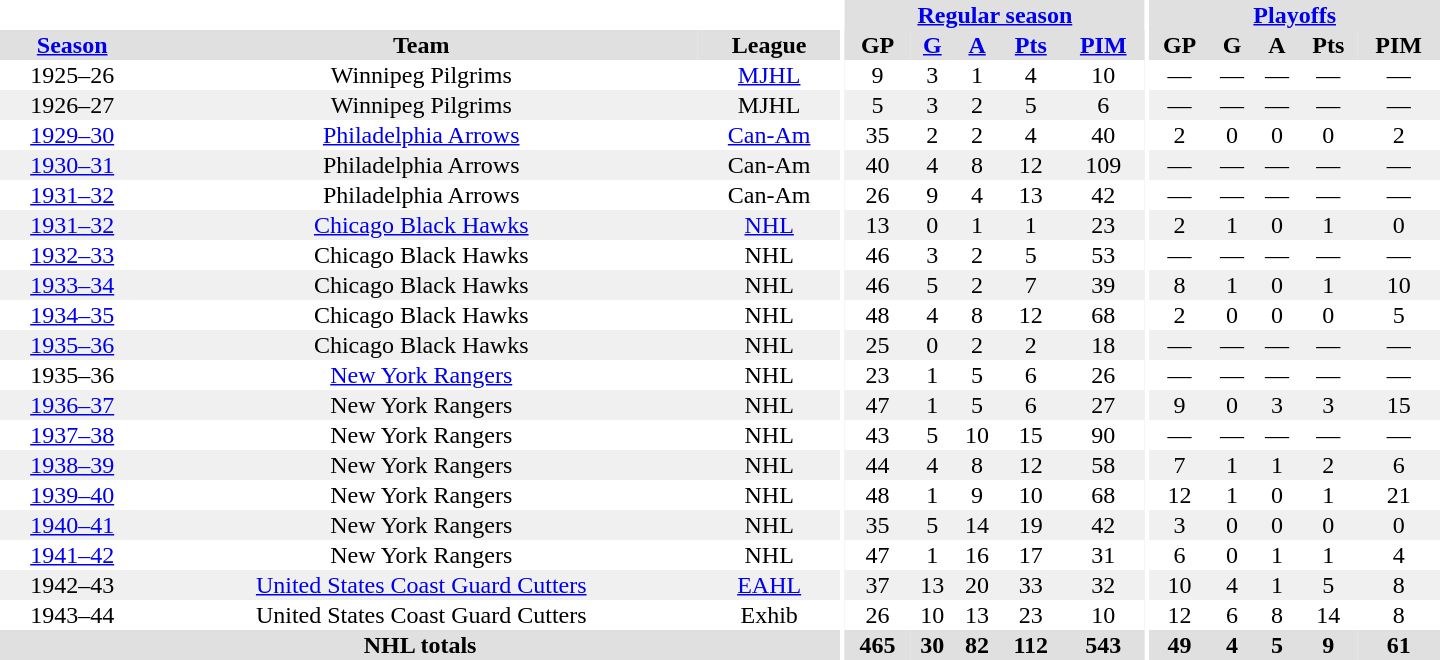<table border="0" cellpadding="1" cellspacing="0" style="text-align:center; width:60em">
<tr bgcolor="#e0e0e0">
<th colspan="3" bgcolor="#ffffff"></th>
<th rowspan="100" bgcolor="#ffffff"></th>
<th colspan="5"><a href='#'>Regular season</a></th>
<th rowspan="100" bgcolor="#ffffff"></th>
<th colspan="5"><a href='#'>Playoffs</a></th>
</tr>
<tr bgcolor="#e0e0e0">
<th><a href='#'>Season</a></th>
<th>Team</th>
<th>League</th>
<th>GP</th>
<th><a href='#'>G</a></th>
<th><a href='#'>A</a></th>
<th><a href='#'>Pts</a></th>
<th><a href='#'>PIM</a></th>
<th>GP</th>
<th>G</th>
<th>A</th>
<th>Pts</th>
<th>PIM</th>
</tr>
<tr>
<td>1925–26</td>
<td>Winnipeg Pilgrims</td>
<td><a href='#'>MJHL</a></td>
<td>9</td>
<td>3</td>
<td>1</td>
<td>4</td>
<td>10</td>
<td>—</td>
<td>—</td>
<td>—</td>
<td>—</td>
<td>—</td>
</tr>
<tr bgcolor="#f0f0f0">
<td>1926–27</td>
<td>Winnipeg Pilgrims</td>
<td>MJHL</td>
<td>5</td>
<td>3</td>
<td>2</td>
<td>5</td>
<td>6</td>
<td>—</td>
<td>—</td>
<td>—</td>
<td>—</td>
<td>—</td>
</tr>
<tr>
<td><a href='#'>1929–30</a></td>
<td><a href='#'>Philadelphia Arrows</a></td>
<td><a href='#'>Can-Am</a></td>
<td>35</td>
<td>2</td>
<td>2</td>
<td>4</td>
<td>40</td>
<td>2</td>
<td>0</td>
<td>0</td>
<td>0</td>
<td>2</td>
</tr>
<tr bgcolor="#f0f0f0">
<td><a href='#'>1930–31</a></td>
<td>Philadelphia Arrows</td>
<td>Can-Am</td>
<td>40</td>
<td>4</td>
<td>8</td>
<td>12</td>
<td>109</td>
<td>—</td>
<td>—</td>
<td>—</td>
<td>—</td>
<td>—</td>
</tr>
<tr>
<td><a href='#'>1931–32</a></td>
<td>Philadelphia Arrows</td>
<td>Can-Am</td>
<td>26</td>
<td>9</td>
<td>4</td>
<td>13</td>
<td>42</td>
<td>—</td>
<td>—</td>
<td>—</td>
<td>—</td>
<td>—</td>
</tr>
<tr bgcolor="#f0f0f0">
<td><a href='#'>1931–32</a></td>
<td><a href='#'>Chicago Black Hawks</a></td>
<td><a href='#'>NHL</a></td>
<td>13</td>
<td>0</td>
<td>1</td>
<td>1</td>
<td>23</td>
<td>2</td>
<td>1</td>
<td>0</td>
<td>1</td>
<td>0</td>
</tr>
<tr>
<td><a href='#'>1932–33</a></td>
<td>Chicago Black Hawks</td>
<td>NHL</td>
<td>46</td>
<td>3</td>
<td>2</td>
<td>5</td>
<td>53</td>
<td>—</td>
<td>—</td>
<td>—</td>
<td>—</td>
<td>—</td>
</tr>
<tr bgcolor="#f0f0f0">
<td><a href='#'>1933–34</a></td>
<td>Chicago Black Hawks</td>
<td>NHL</td>
<td>46</td>
<td>5</td>
<td>2</td>
<td>7</td>
<td>39</td>
<td>8</td>
<td>1</td>
<td>0</td>
<td>1</td>
<td>10</td>
</tr>
<tr>
<td><a href='#'>1934–35</a></td>
<td>Chicago Black Hawks</td>
<td>NHL</td>
<td>48</td>
<td>4</td>
<td>8</td>
<td>12</td>
<td>68</td>
<td>2</td>
<td>0</td>
<td>0</td>
<td>0</td>
<td>5</td>
</tr>
<tr bgcolor="#f0f0f0">
<td><a href='#'>1935–36</a></td>
<td>Chicago Black Hawks</td>
<td>NHL</td>
<td>25</td>
<td>0</td>
<td>2</td>
<td>2</td>
<td>18</td>
<td>—</td>
<td>—</td>
<td>—</td>
<td>—</td>
<td>—</td>
</tr>
<tr>
<td>1935–36</td>
<td><a href='#'>New York Rangers</a></td>
<td>NHL</td>
<td>23</td>
<td>1</td>
<td>5</td>
<td>6</td>
<td>26</td>
<td>—</td>
<td>—</td>
<td>—</td>
<td>—</td>
<td>—</td>
</tr>
<tr bgcolor="#f0f0f0">
<td><a href='#'>1936–37</a></td>
<td>New York Rangers</td>
<td>NHL</td>
<td>47</td>
<td>1</td>
<td>5</td>
<td>6</td>
<td>27</td>
<td>9</td>
<td>0</td>
<td>3</td>
<td>3</td>
<td>15</td>
</tr>
<tr>
<td><a href='#'>1937–38</a></td>
<td>New York Rangers</td>
<td>NHL</td>
<td>43</td>
<td>5</td>
<td>10</td>
<td>15</td>
<td>90</td>
<td>—</td>
<td>—</td>
<td>—</td>
<td>—</td>
<td>—</td>
</tr>
<tr bgcolor="#f0f0f0">
<td><a href='#'>1938–39</a></td>
<td>New York Rangers</td>
<td>NHL</td>
<td>44</td>
<td>4</td>
<td>8</td>
<td>12</td>
<td>58</td>
<td>7</td>
<td>1</td>
<td>1</td>
<td>2</td>
<td>6</td>
</tr>
<tr>
<td><a href='#'>1939–40</a></td>
<td>New York Rangers</td>
<td>NHL</td>
<td>48</td>
<td>1</td>
<td>9</td>
<td>10</td>
<td>68</td>
<td>12</td>
<td>1</td>
<td>0</td>
<td>1</td>
<td>21</td>
</tr>
<tr bgcolor="#f0f0f0">
<td><a href='#'>1940–41</a></td>
<td>New York Rangers</td>
<td>NHL</td>
<td>35</td>
<td>5</td>
<td>14</td>
<td>19</td>
<td>42</td>
<td>3</td>
<td>0</td>
<td>0</td>
<td>0</td>
<td>0</td>
</tr>
<tr>
<td><a href='#'>1941–42</a></td>
<td>New York Rangers</td>
<td>NHL</td>
<td>47</td>
<td>1</td>
<td>16</td>
<td>17</td>
<td>31</td>
<td>6</td>
<td>0</td>
<td>1</td>
<td>1</td>
<td>4</td>
</tr>
<tr bgcolor="#f0f0f0">
<td>1942–43</td>
<td><a href='#'>United States Coast Guard Cutters</a></td>
<td><a href='#'>EAHL</a></td>
<td>37</td>
<td>13</td>
<td>20</td>
<td>33</td>
<td>32</td>
<td>10</td>
<td>4</td>
<td>1</td>
<td>5</td>
<td>8</td>
</tr>
<tr>
<td>1943–44</td>
<td>United States Coast Guard Cutters</td>
<td>Exhib</td>
<td>26</td>
<td>10</td>
<td>13</td>
<td>23</td>
<td>10</td>
<td>12</td>
<td>6</td>
<td>8</td>
<td>14</td>
<td>8</td>
</tr>
<tr bgcolor="#e0e0e0">
<th colspan="3">NHL totals</th>
<th>465</th>
<th>30</th>
<th>82</th>
<th>112</th>
<th>543</th>
<th>49</th>
<th>4</th>
<th>5</th>
<th>9</th>
<th>61</th>
</tr>
</table>
